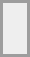<table align="center" border="0" cellpadding="4" cellspacing="4" style="border: 2px solid #9d9d9d;background-color:#eeeeee" valign="midlle">
<tr>
<td><br><div></div></td>
</tr>
</table>
